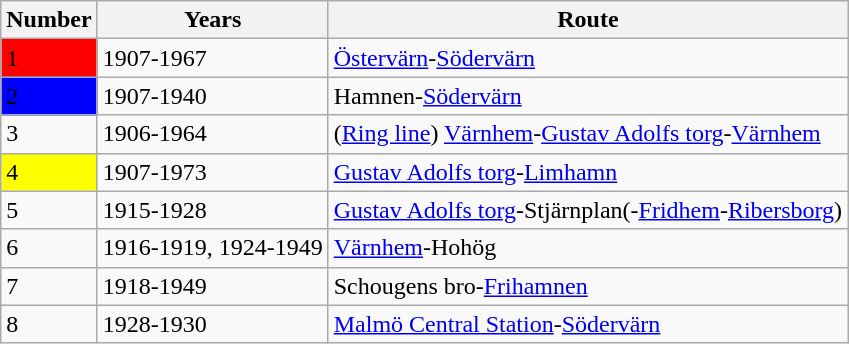<table class="wikitable">
<tr>
<th>Number</th>
<th>Years</th>
<th>Route</th>
</tr>
<tr>
<td style="background:red;"><span>1</span></td>
<td>1907-1967</td>
<td><a href='#'>Östervärn</a>-<a href='#'>Södervärn</a></td>
</tr>
<tr>
<td style="background:blue;"><span>2</span></td>
<td>1907-1940</td>
<td>Hamnen-<a href='#'>Södervärn</a></td>
</tr>
<tr>
<td>3</td>
<td>1906-1964</td>
<td>(<a href='#'>Ring line</a>) <a href='#'>Värnhem</a>-<a href='#'>Gustav Adolfs torg</a>-<a href='#'>Värnhem</a></td>
</tr>
<tr>
<td style="background:yellow;">4</td>
<td>1907-1973</td>
<td><a href='#'>Gustav Adolfs torg</a>-<a href='#'>Limhamn</a></td>
</tr>
<tr>
<td>5</td>
<td>1915-1928</td>
<td><a href='#'>Gustav Adolfs torg</a>-Stjärnplan(-<a href='#'>Fridhem</a>-<a href='#'>Ribersborg</a>)</td>
</tr>
<tr>
<td>6</td>
<td>1916-1919, 1924-1949</td>
<td><a href='#'>Värnhem</a>-Hohög</td>
</tr>
<tr>
<td>7</td>
<td>1918-1949</td>
<td>Schougens bro-<a href='#'>Frihamnen</a></td>
</tr>
<tr>
<td>8</td>
<td>1928-1930</td>
<td><a href='#'>Malmö Central Station</a>-<a href='#'>Södervärn</a></td>
</tr>
</table>
